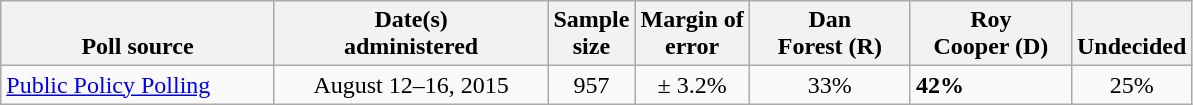<table class="wikitable">
<tr valign= bottom>
<th style="width:175px;">Poll source</th>
<th style="width:175px;">Date(s)<br>administered</th>
<th class=small>Sample<br>size</th>
<th class=small>Margin of<br>error</th>
<th style="width:100px;">Dan<br>Forest (R)</th>
<th style="width:100px;">Roy<br>Cooper (D)</th>
<th>Undecided</th>
</tr>
<tr>
<td><a href='#'>Public Policy Polling</a></td>
<td align=center>August 12–16, 2015</td>
<td align=center>957</td>
<td align=center>± 3.2%</td>
<td align=center>33%</td>
<td><strong>42%</strong></td>
<td align=center>25%</td>
</tr>
</table>
